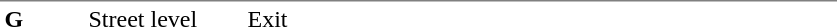<table table border=0 cellspacing=0 cellpadding=3>
<tr>
<td style="border-top:solid 1px gray;" width=50 valign=top><strong>G</strong></td>
<td style="border-top:solid 1px gray;" width=100 valign=top>Street level</td>
<td style="border-top:solid 1px gray;" width=390 valign=top>Exit</td>
</tr>
</table>
